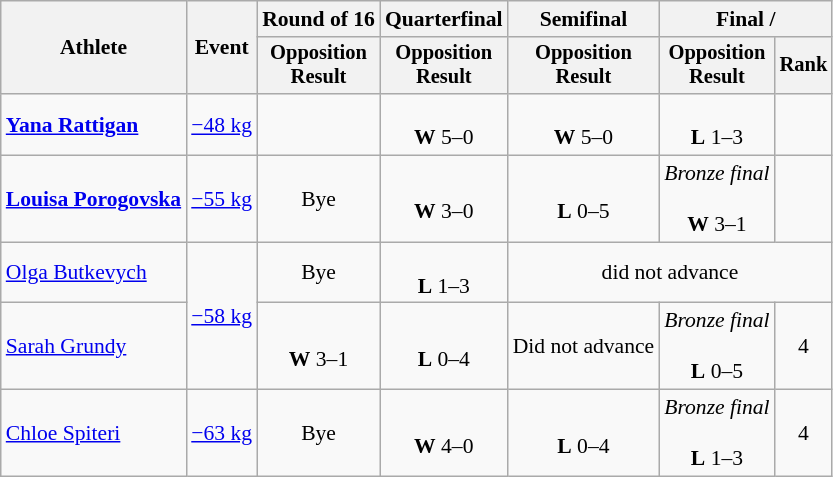<table class="wikitable" style="font-size:90%">
<tr>
<th rowspan=2>Athlete</th>
<th rowspan=2>Event</th>
<th>Round of 16</th>
<th>Quarterfinal</th>
<th>Semifinal</th>
<th colspan=2>Final / </th>
</tr>
<tr style="font-size: 95%">
<th>Opposition<br>Result</th>
<th>Opposition<br>Result</th>
<th>Opposition<br>Result</th>
<th>Opposition<br>Result</th>
<th>Rank</th>
</tr>
<tr align=center>
<td align=left><strong><a href='#'>Yana Rattigan</a></strong></td>
<td align=left><a href='#'>−48 kg</a></td>
<td></td>
<td><br><strong>W</strong> 5–0</td>
<td><br><strong>W</strong> 5–0</td>
<td><br><strong>L</strong> 1–3</td>
<td></td>
</tr>
<tr align=center>
<td align=left><strong><a href='#'>Louisa Porogovska</a></strong></td>
<td align=left><a href='#'>−55 kg</a></td>
<td>Bye</td>
<td><br><strong>W</strong> 3–0</td>
<td><br><strong>L</strong> 0–5</td>
<td><em>Bronze final</em><br><br><strong>W</strong> 3–1</td>
<td></td>
</tr>
<tr align=center>
<td align=left><a href='#'>Olga Butkevych</a></td>
<td style="text-align:left;" rowspan="2"><a href='#'>−58 kg</a></td>
<td>Bye</td>
<td><br><strong>L</strong> 1–3</td>
<td colspan=3>did not advance</td>
</tr>
<tr align=center>
<td align=left><a href='#'>Sarah Grundy</a></td>
<td><br><strong>W</strong> 3–1</td>
<td><br><strong>L</strong> 0–4</td>
<td>Did not advance</td>
<td><em>Bronze final</em><br><br><strong>L</strong> 0–5</td>
<td>4</td>
</tr>
<tr align=center>
<td align=left><a href='#'>Chloe Spiteri</a></td>
<td align=left><a href='#'>−63 kg</a></td>
<td>Bye</td>
<td><br><strong>W</strong> 4–0</td>
<td><br><strong>L</strong> 0–4</td>
<td><em>Bronze final</em><br><br><strong>L</strong> 1–3</td>
<td>4</td>
</tr>
</table>
